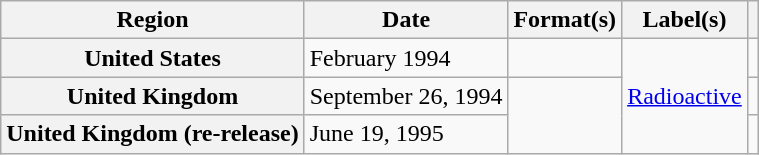<table class="wikitable plainrowheaders">
<tr>
<th scope="col">Region</th>
<th scope="col">Date</th>
<th scope="col">Format(s)</th>
<th scope="col">Label(s)</th>
<th scope="col"></th>
</tr>
<tr>
<th scope="row">United States</th>
<td>February 1994</td>
<td></td>
<td rowspan="3"><a href='#'>Radioactive</a></td>
<td></td>
</tr>
<tr>
<th scope="row">United Kingdom</th>
<td>September 26, 1994</td>
<td rowspan="2"></td>
<td></td>
</tr>
<tr>
<th scope="row">United Kingdom (re-release)</th>
<td>June 19, 1995</td>
<td></td>
</tr>
</table>
